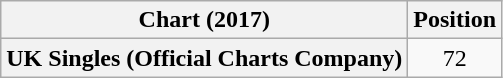<table class="wikitable plainrowheaders" style="text-align:center">
<tr>
<th scope="col">Chart (2017)</th>
<th scope="col">Position</th>
</tr>
<tr>
<th scope="row">UK Singles (Official Charts Company)</th>
<td>72</td>
</tr>
</table>
